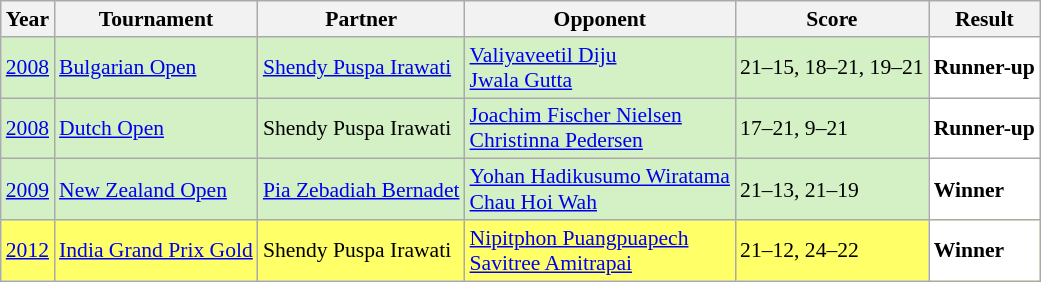<table class="sortable wikitable" style="font-size: 90%">
<tr>
<th>Year</th>
<th>Tournament</th>
<th>Partner</th>
<th>Opponent</th>
<th>Score</th>
<th>Result</th>
</tr>
<tr style="background:#D4F1C5">
<td align="center"><a href='#'>2008</a></td>
<td align="left"><a href='#'>Bulgarian Open</a></td>
<td align="left"> <a href='#'>Shendy Puspa Irawati</a></td>
<td align="left"> <a href='#'>Valiyaveetil Diju</a> <br>  <a href='#'>Jwala Gutta</a></td>
<td align="left">21–15, 18–21, 19–21</td>
<td style="text-align:left; background:white"> <strong>Runner-up</strong></td>
</tr>
<tr style="background:#D4F1C5">
<td align="center"><a href='#'>2008</a></td>
<td align="left"><a href='#'>Dutch Open</a></td>
<td align="left"> Shendy Puspa Irawati</td>
<td align="left"> <a href='#'>Joachim Fischer Nielsen</a> <br>  <a href='#'>Christinna Pedersen</a></td>
<td align="left">17–21, 9–21</td>
<td style="text-align:left; background:white"> <strong>Runner-up</strong></td>
</tr>
<tr style="background:#D4F1C5">
<td align="center"><a href='#'>2009</a></td>
<td align="left"><a href='#'>New Zealand Open</a></td>
<td align="left"> <a href='#'>Pia Zebadiah Bernadet</a></td>
<td align="left"> <a href='#'>Yohan Hadikusumo Wiratama</a> <br>  <a href='#'>Chau Hoi Wah</a></td>
<td align="left">21–13, 21–19</td>
<td style="text-align:left; background:white"> <strong>Winner</strong></td>
</tr>
<tr style="background:#FFFF67">
<td align="center"><a href='#'>2012</a></td>
<td align="left"><a href='#'>India Grand Prix Gold</a></td>
<td align="left"> Shendy Puspa Irawati</td>
<td align="left"> <a href='#'>Nipitphon Puangpuapech</a> <br>  <a href='#'>Savitree Amitrapai</a></td>
<td align="left">21–12, 24–22</td>
<td style="text-align:left; background:white"> <strong>Winner</strong></td>
</tr>
</table>
